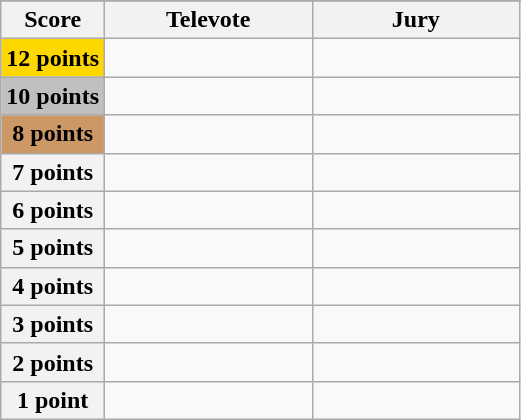<table class="wikitable">
<tr>
</tr>
<tr>
<th scope="col" width="20%">Score</th>
<th scope="col" width="40%">Televote</th>
<th scope="col" width="40%">Jury</th>
</tr>
<tr>
<th scope="row" style="background:gold">12 points</th>
<td></td>
<td></td>
</tr>
<tr>
<th scope="row" style="background:silver">10 points</th>
<td></td>
<td></td>
</tr>
<tr>
<th scope="row" style="background:#CC9966">8 points</th>
<td></td>
<td></td>
</tr>
<tr>
<th scope="row">7 points</th>
<td></td>
<td></td>
</tr>
<tr>
<th scope="row">6 points</th>
<td></td>
<td></td>
</tr>
<tr>
<th scope="row">5 points</th>
<td></td>
<td></td>
</tr>
<tr>
<th scope="row">4 points</th>
<td></td>
<td></td>
</tr>
<tr>
<th scope="row">3 points</th>
<td></td>
<td></td>
</tr>
<tr>
<th scope="row">2 points</th>
<td></td>
<td></td>
</tr>
<tr>
<th scope="row">1 point</th>
<td></td>
<td></td>
</tr>
</table>
